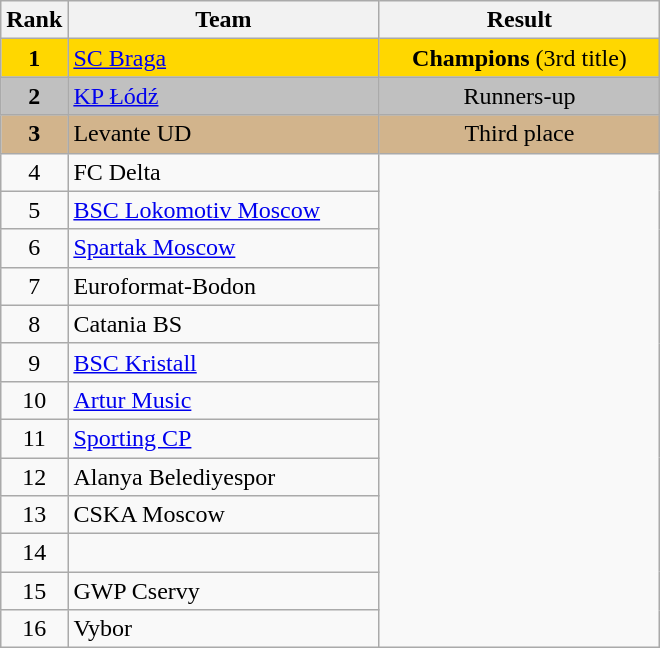<table class="wikitable" style="text-align:center">
<tr>
<th>Rank</th>
<th width=200>Team</th>
<th width=180>Result</th>
</tr>
<tr bgcolor="gold">
<td><strong>1</strong></td>
<td align="left"> <a href='#'>SC Braga</a></td>
<td><strong>Champions</strong> (3rd title)</td>
</tr>
<tr bgcolor="silver">
<td><strong>2</strong></td>
<td align="left"> <a href='#'>KP Łódź</a></td>
<td>Runners-up</td>
</tr>
<tr bgcolor="tan">
<td><strong>3</strong></td>
<td align="left"> Levante UD</td>
<td>Third place</td>
</tr>
<tr>
<td>4</td>
<td align="left"> FC Delta</td>
<td rowspan=13></td>
</tr>
<tr>
<td>5</td>
<td align="left"> <a href='#'>BSC Lokomotiv Moscow</a></td>
</tr>
<tr>
<td>6</td>
<td align="left"> <a href='#'>Spartak Moscow</a></td>
</tr>
<tr>
<td>7</td>
<td align="left"> Euroformat-Bodon</td>
</tr>
<tr>
<td>8</td>
<td align="left"> Catania BS</td>
</tr>
<tr>
<td>9</td>
<td align="left"> <a href='#'>BSC Kristall</a></td>
</tr>
<tr>
<td>10</td>
<td align="left"> <a href='#'>Artur Music</a></td>
</tr>
<tr>
<td>11</td>
<td align="left"> <a href='#'>Sporting CP</a></td>
</tr>
<tr>
<td>12</td>
<td align="left"> Alanya Belediyespor</td>
</tr>
<tr>
<td>13</td>
<td align="left"> CSKA Moscow</td>
</tr>
<tr>
<td>14</td>
<td align="left"></td>
</tr>
<tr>
<td>15</td>
<td align="left"> GWP Cservy</td>
</tr>
<tr>
<td>16</td>
<td align="left"> Vybor</td>
</tr>
</table>
